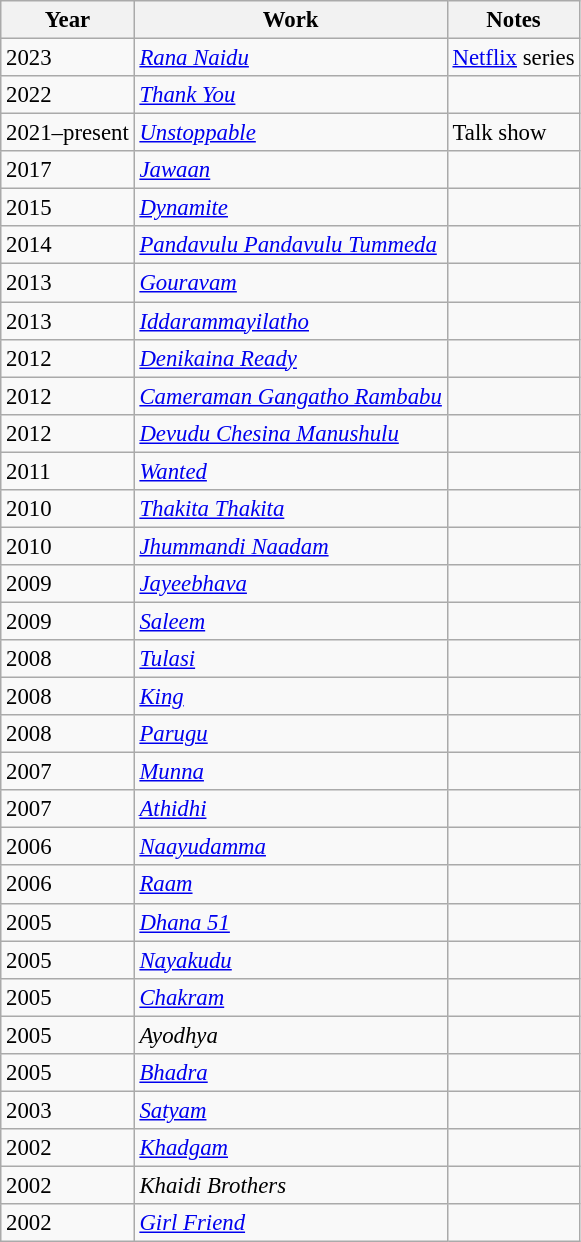<table class="wikitable" style="font-size: 95%;">
<tr>
<th>Year</th>
<th>Work</th>
<th>Notes</th>
</tr>
<tr>
<td>2023</td>
<td><em><a href='#'>Rana Naidu</a></em></td>
<td><a href='#'>Netflix</a> series</td>
</tr>
<tr>
<td>2022</td>
<td><a href='#'><em>Thank You</em></a></td>
<td></td>
</tr>
<tr>
<td>2021–present</td>
<td><em><a href='#'>Unstoppable</a></em></td>
<td>Talk show</td>
</tr>
<tr>
<td>2017</td>
<td><em><a href='#'>Jawaan</a> </em></td>
<td></td>
</tr>
<tr>
<td>2015</td>
<td><em><a href='#'>Dynamite</a></em></td>
<td></td>
</tr>
<tr>
<td>2014</td>
<td><em><a href='#'>Pandavulu Pandavulu Tummeda</a></em></td>
<td></td>
</tr>
<tr>
<td>2013</td>
<td><a href='#'><em>Gouravam</em></a></td>
<td></td>
</tr>
<tr>
<td>2013</td>
<td><em><a href='#'>Iddarammayilatho</a></em></td>
<td></td>
</tr>
<tr>
<td>2012</td>
<td><em><a href='#'>Denikaina Ready</a></em></td>
<td></td>
</tr>
<tr>
<td>2012</td>
<td><em><a href='#'>Cameraman Gangatho Rambabu</a></em></td>
<td></td>
</tr>
<tr>
<td>2012</td>
<td><a href='#'><em>Devudu Chesina Manushulu</em></a></td>
<td></td>
</tr>
<tr>
<td>2011</td>
<td><a href='#'><em>Wanted</em></a></td>
<td></td>
</tr>
<tr>
<td>2010</td>
<td><em><a href='#'>Thakita Thakita</a></em></td>
<td></td>
</tr>
<tr>
<td>2010</td>
<td><em><a href='#'>Jhummandi Naadam</a></em></td>
<td></td>
</tr>
<tr>
<td>2009</td>
<td><em><a href='#'>Jayeebhava</a></em></td>
<td></td>
</tr>
<tr>
<td>2009</td>
<td><em><a href='#'>Saleem</a></em></td>
<td></td>
</tr>
<tr>
<td>2008</td>
<td><a href='#'><em>Tulasi</em></a></td>
<td></td>
</tr>
<tr>
<td>2008</td>
<td><em><a href='#'>King</a></em></td>
<td></td>
</tr>
<tr>
<td>2008</td>
<td><em><a href='#'>Parugu</a> </em></td>
<td></td>
</tr>
<tr>
<td>2007</td>
<td><a href='#'><em>Munna</em></a></td>
<td></td>
</tr>
<tr>
<td>2007</td>
<td><a href='#'><em>Athidhi</em></a></td>
<td></td>
</tr>
<tr>
<td>2006</td>
<td><em><a href='#'>Naayudamma</a></em></td>
<td></td>
</tr>
<tr>
<td>2006</td>
<td><a href='#'><em>Raam</em></a></td>
<td></td>
</tr>
<tr>
<td>2005</td>
<td><em><a href='#'>Dhana 51</a></em></td>
<td></td>
</tr>
<tr>
<td>2005</td>
<td><em><a href='#'>Nayakudu</a></em></td>
<td></td>
</tr>
<tr>
<td>2005</td>
<td><a href='#'><em>Chakram</em></a></td>
<td></td>
</tr>
<tr>
<td>2005</td>
<td><em>Ayodhya</em></td>
<td></td>
</tr>
<tr>
<td>2005</td>
<td><a href='#'><em>Bhadra</em></a></td>
<td></td>
</tr>
<tr>
<td>2003</td>
<td><a href='#'><em>Satyam</em></a></td>
<td></td>
</tr>
<tr>
<td>2002</td>
<td><em><a href='#'>Khadgam</a> </em></td>
<td></td>
</tr>
<tr>
<td>2002</td>
<td><em>Khaidi Brothers</em></td>
<td></td>
</tr>
<tr>
<td>2002</td>
<td><em><a href='#'>Girl Friend</a></em></td>
<td></td>
</tr>
</table>
